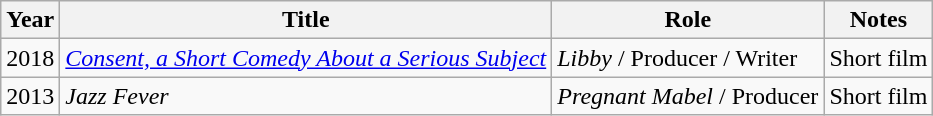<table class="wikitable sortable">
<tr>
<th>Year</th>
<th>Title</th>
<th>Role</th>
<th class="unsortable">Notes</th>
</tr>
<tr>
<td>2018</td>
<td><em><a href='#'>Consent, a Short Comedy About a Serious Subject</a></em></td>
<td><em>Libby</em> / Producer / Writer</td>
<td>Short film</td>
</tr>
<tr>
<td>2013</td>
<td><em>Jazz Fever</em></td>
<td><em>Pregnant Mabel</em> / Producer</td>
<td>Short film</td>
</tr>
</table>
